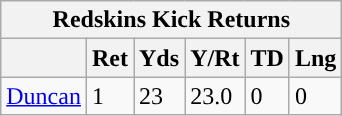<table class="wikitable">
<tr>
<th colspan="6">Redskins Kick Returns</th>
</tr>
<tr>
<th></th>
<th>Ret</th>
<th>Yds</th>
<th>Y/Rt</th>
<th>TD</th>
<th>Lng</th>
</tr>
<tr>
<td><a href='#'>Duncan</a></td>
<td>1</td>
<td>23</td>
<td>23.0</td>
<td>0</td>
<td>0</td>
</tr>
</table>
